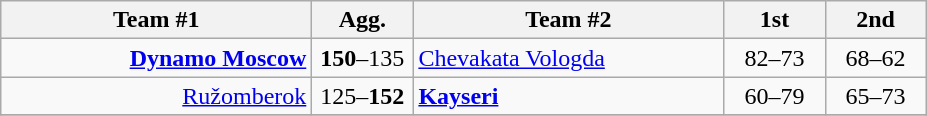<table class=wikitable style="text-align:center">
<tr>
<th width=200>Team #1</th>
<th width=60>Agg.</th>
<th width=200>Team #2</th>
<th width=60>1st</th>
<th width=60>2nd</th>
</tr>
<tr>
<td align=right><strong><a href='#'>Dynamo Moscow</a></strong> </td>
<td><strong>150</strong>–135</td>
<td align=left> <a href='#'>Chevakata Vologda</a></td>
<td align=center>82–73</td>
<td align=center>68–62</td>
</tr>
<tr>
<td align=right><a href='#'>Ružomberok</a> </td>
<td>125–<strong>152</strong></td>
<td align=left> <strong><a href='#'>Kayseri</a></strong></td>
<td align=center>60–79</td>
<td align=center>65–73</td>
</tr>
<tr>
</tr>
</table>
